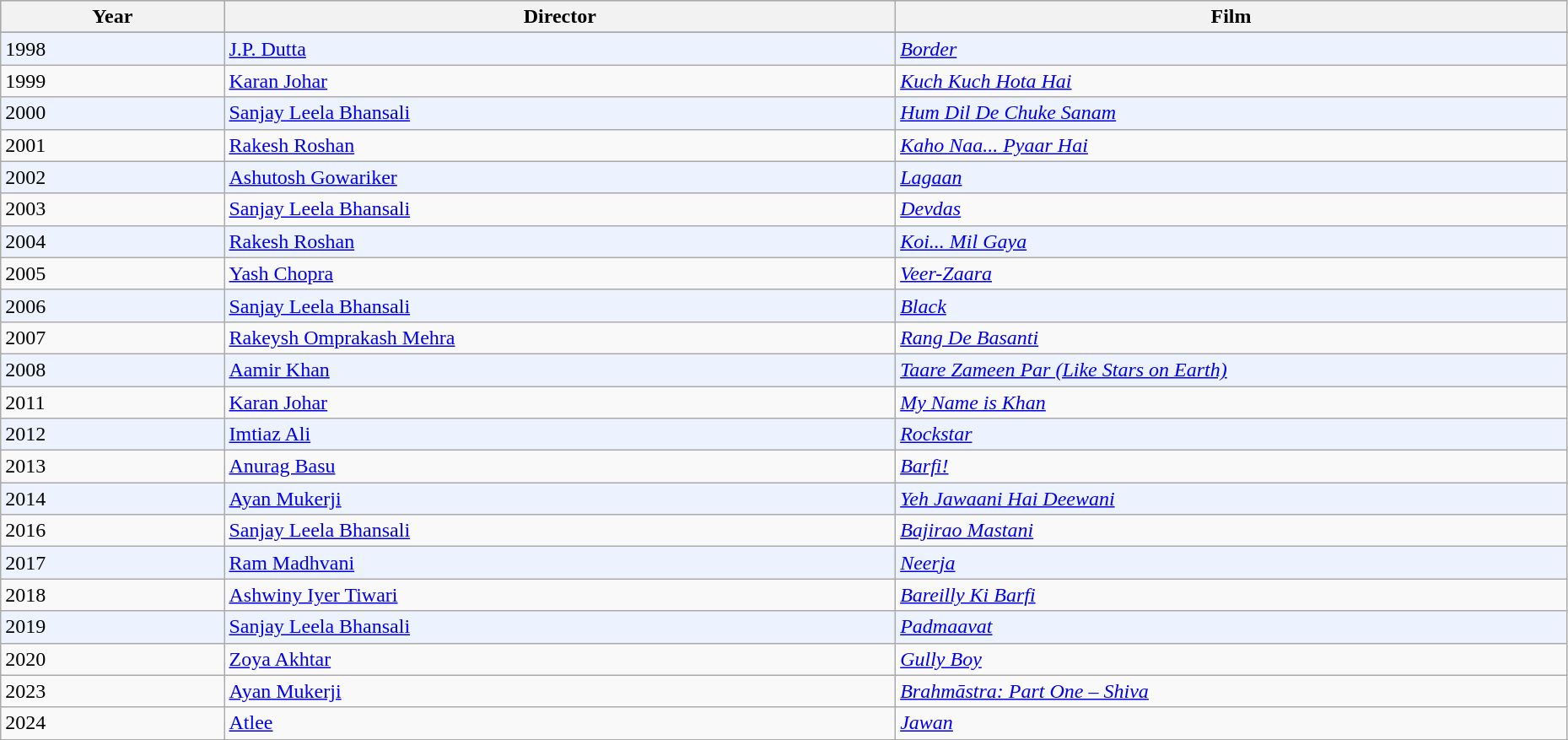<table class="wikitable" style="width:98%;">
<tr style="background:#bebebe;">
<th style="width:10%;">Year</th>
<th style="width:30%;">Director</th>
<th style="width:30%;">Film</th>
</tr>
<tr>
</tr>
<tr bgcolor=#edf3fe>
<td>1998</td>
<td><a href='#'>J.P. Dutta</a></td>
<td><em><a href='#'>Border</a></em></td>
</tr>
<tr>
<td>1999</td>
<td><a href='#'>Karan Johar</a></td>
<td><em><a href='#'>Kuch Kuch Hota Hai</a></em></td>
</tr>
<tr bgcolor=#edf3fe>
<td>2000</td>
<td><a href='#'>Sanjay Leela Bhansali</a></td>
<td><em><a href='#'>Hum Dil De Chuke Sanam</a></em></td>
</tr>
<tr>
<td>2001</td>
<td><a href='#'>Rakesh Roshan</a></td>
<td><em><a href='#'>Kaho Naa... Pyaar Hai</a></em></td>
</tr>
<tr bgcolor=#edf3fe>
<td>2002</td>
<td><a href='#'>Ashutosh Gowariker</a></td>
<td><em><a href='#'>Lagaan</a></em></td>
</tr>
<tr>
<td>2003</td>
<td><a href='#'>Sanjay Leela Bhansali</a></td>
<td><em><a href='#'>Devdas</a></em></td>
</tr>
<tr bgcolor=#edf3fe>
<td>2004</td>
<td><a href='#'>Rakesh Roshan</a></td>
<td><em><a href='#'>Koi... Mil Gaya</a></em></td>
</tr>
<tr>
<td>2005</td>
<td><a href='#'>Yash Chopra</a></td>
<td><em><a href='#'>Veer-Zaara</a></em></td>
</tr>
<tr bgcolor=#edf3fe>
<td>2006</td>
<td><a href='#'>Sanjay Leela Bhansali</a></td>
<td><em><a href='#'>Black</a></em></td>
</tr>
<tr>
<td>2007</td>
<td><a href='#'>Rakeysh Omprakash Mehra</a></td>
<td><em><a href='#'>Rang De Basanti</a></em></td>
</tr>
<tr bgcolor=#edf3fe>
<td>2008</td>
<td><a href='#'>Aamir Khan</a></td>
<td><em><a href='#'>Taare Zameen Par (Like Stars on Earth)</a></em></td>
</tr>
<tr>
<td>2011</td>
<td><a href='#'>Karan Johar</a></td>
<td><em><a href='#'>My Name is Khan</a></em></td>
</tr>
<tr bgcolor=#edf3fe>
<td>2012</td>
<td><a href='#'>Imtiaz Ali</a></td>
<td><em><a href='#'>Rockstar</a></em></td>
</tr>
<tr>
<td>2013</td>
<td><a href='#'>Anurag Basu</a></td>
<td><em><a href='#'>Barfi!</a></em></td>
</tr>
<tr bgcolor="#edf3fe">
<td>2014</td>
<td><a href='#'>Ayan Mukerji</a></td>
<td><em><a href='#'>Yeh Jawaani Hai Deewani</a></em></td>
</tr>
<tr>
<td>2016</td>
<td><a href='#'>Sanjay Leela Bhansali</a></td>
<td><em><a href='#'>Bajirao Mastani</a></em></td>
</tr>
<tr bgcolor="#edf3fe">
<td>2017</td>
<td><a href='#'>Ram Madhvani</a></td>
<td><em><a href='#'>Neerja</a></em></td>
</tr>
<tr>
<td>2018</td>
<td><a href='#'>Ashwiny Iyer Tiwari</a></td>
<td><em><a href='#'>Bareilly Ki Barfi</a></em></td>
</tr>
<tr bgcolor="#edf3fe">
<td>2019</td>
<td><a href='#'>Sanjay Leela Bhansali</a></td>
<td><em><a href='#'>Padmaavat</a></em></td>
</tr>
<tr>
<td>2020</td>
<td><a href='#'>Zoya Akhtar</a></td>
<td><em><a href='#'>Gully Boy</a></em></td>
</tr>
<tr>
<td>2023</td>
<td><a href='#'>Ayan Mukerji</a></td>
<td><em><a href='#'>Brahmāstra: Part One – Shiva</a></em></td>
</tr>
<tr>
<td>2024</td>
<td><a href='#'>Atlee</a></td>
<td><em><a href='#'>Jawan</a></em></td>
</tr>
</table>
